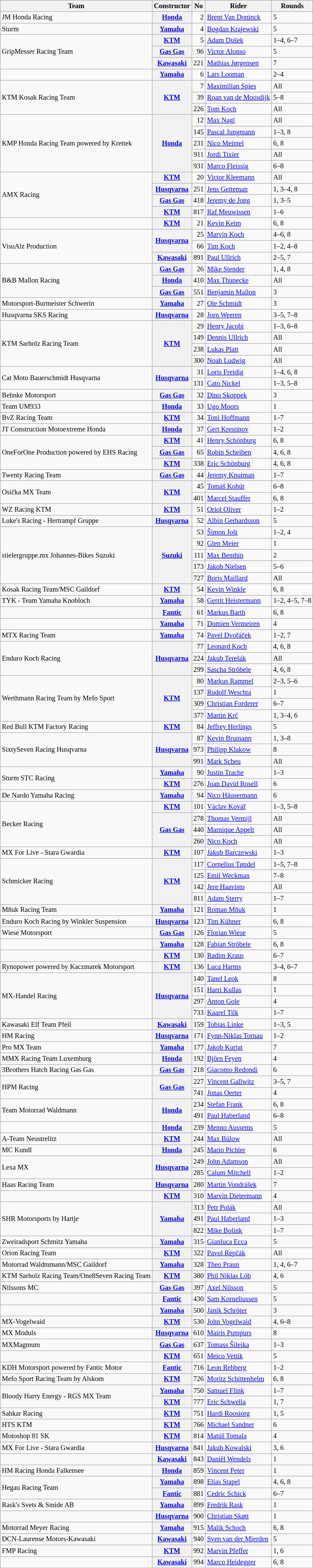<table class="wikitable" style="font-size: 85%;">
<tr>
<th>Team</th>
<th>Constructor</th>
<th>No</th>
<th>Rider</th>
<th>Rounds</th>
</tr>
<tr>
<td>JM Honda Racing</td>
<th><a href='#'>Honda</a></th>
<td align="right">2</td>
<td> <a href='#'>Brent Van Doninck</a></td>
<td>5</td>
</tr>
<tr>
<td>Sturm</td>
<th><a href='#'>Yamaha</a></th>
<td align="right">4</td>
<td> <a href='#'>Bogdan Krajewski</a></td>
<td>5</td>
</tr>
<tr>
<td rowspan=3>GripMesser Racing Team</td>
<th><a href='#'>KTM</a></th>
<td align="right">5</td>
<td> <a href='#'>Adam Dušek</a></td>
<td>1–4, 6–7</td>
</tr>
<tr>
<th><a href='#'>Gas Gas</a></th>
<td align="right">96</td>
<td> <a href='#'>Victor Alonso</a></td>
<td>5</td>
</tr>
<tr>
<th><a href='#'>Kawasaki</a></th>
<td align="right">221</td>
<td> <a href='#'>Mathias Jørgensen</a></td>
<td>7</td>
</tr>
<tr>
<td></td>
<th><a href='#'>Yamaha</a></th>
<td align="right">6</td>
<td> <a href='#'>Lars Looman</a></td>
<td>2–4</td>
</tr>
<tr>
<td rowspan=3>KTM Kosak Racing Team</td>
<th rowspan=3><a href='#'>KTM</a></th>
<td align="right">7</td>
<td> <a href='#'>Maximilian Spies</a></td>
<td>All</td>
</tr>
<tr>
<td align="right">39</td>
<td> <a href='#'>Roan van de Moosdijk</a></td>
<td>5–8</td>
</tr>
<tr>
<td align="right">226</td>
<td> <a href='#'>Tom Koch</a></td>
<td>All</td>
</tr>
<tr>
<td rowspan=5>KMP Honda Racing Team powered by Krettek</td>
<th rowspan=5><a href='#'>Honda</a></th>
<td align="right">12</td>
<td> <a href='#'>Max Nagl</a></td>
<td>All</td>
</tr>
<tr>
<td align="right">145</td>
<td> <a href='#'>Pascal Jungmann</a></td>
<td>1–3, 8</td>
</tr>
<tr>
<td align="right">231</td>
<td> <a href='#'>Nico Meintel</a></td>
<td>6, 8</td>
</tr>
<tr>
<td align="right">911</td>
<td> <a href='#'>Jordi Tixier</a></td>
<td>All</td>
</tr>
<tr>
<td align="right">931</td>
<td> <a href='#'>Marco Fleissig</a></td>
<td>6–8</td>
</tr>
<tr>
<td rowspan=4>AMX Racing</td>
<th><a href='#'>KTM</a></th>
<td align="right">20</td>
<td> <a href='#'>Victor Kleemann</a></td>
<td>All</td>
</tr>
<tr>
<th><a href='#'>Husqvarna</a></th>
<td align="right">251</td>
<td> <a href='#'>Jens Getteman</a></td>
<td>1, 3–4, 8</td>
</tr>
<tr>
<th><a href='#'>Gas Gas</a></th>
<td align="right">418</td>
<td> <a href='#'>Jeremy de Jong</a></td>
<td>1, 3–5</td>
</tr>
<tr>
<th><a href='#'>KTM</a></th>
<td align="right">817</td>
<td> <a href='#'>Raf Meuwissen</a></td>
<td>1–6</td>
</tr>
<tr>
<td></td>
<th><a href='#'>KTM</a></th>
<td align="right">21</td>
<td> <a href='#'>Kevin Keim</a></td>
<td>6, 8</td>
</tr>
<tr>
<td rowspan=3>VisuAlz Production</td>
<th rowspan=2><a href='#'>Husqvarna</a></th>
<td align="right">25</td>
<td> <a href='#'>Marvin Koch</a></td>
<td>4–6, 8</td>
</tr>
<tr>
<td align="right">66</td>
<td> <a href='#'>Tim Koch</a></td>
<td>1–2, 4–8</td>
</tr>
<tr>
<th><a href='#'>Kawasaki</a></th>
<td align="right">891</td>
<td> <a href='#'>Paul Ullrich</a></td>
<td>2–5, 7</td>
</tr>
<tr>
<td rowspan=3>B&B Mallon Racing</td>
<th><a href='#'>Gas Gas</a></th>
<td align="right">26</td>
<td> <a href='#'>Mike Stender</a></td>
<td>1, 4, 8</td>
</tr>
<tr>
<th><a href='#'>Honda</a></th>
<td align="right">410</td>
<td> <a href='#'>Max Thunecke</a></td>
<td>All</td>
</tr>
<tr>
<th><a href='#'>Gas Gas</a></th>
<td align="right">551</td>
<td> <a href='#'>Benjamin Mallon</a></td>
<td>3</td>
</tr>
<tr>
<td>Motorsport-Burmeister Schwerin</td>
<th><a href='#'>Yamaha</a></th>
<td align="right">27</td>
<td> <a href='#'>Ole Schmidt</a></td>
<td>3</td>
</tr>
<tr>
<td>Husqvarna SKS Racing</td>
<th><a href='#'>Husqvarna</a></th>
<td align="right">28</td>
<td> <a href='#'>Jorn Weeren</a></td>
<td>3–5, 7–8</td>
</tr>
<tr>
<td rowspan=4>KTM Sarholz Racing Team</td>
<th rowspan=4><a href='#'>KTM</a></th>
<td align="right">29</td>
<td> <a href='#'>Henry Jacobi</a></td>
<td>1–3, 6–8</td>
</tr>
<tr>
<td align="right">149</td>
<td> <a href='#'>Dennis Ullrich</a></td>
<td>All</td>
</tr>
<tr>
<td align="right">238</td>
<td> <a href='#'>Lukas Platt</a></td>
<td>All</td>
</tr>
<tr>
<td align="right">300</td>
<td> <a href='#'>Noah Ludwig</a></td>
<td>All</td>
</tr>
<tr>
<td rowspan=2>Cat Moto Bauerschmidt Husqvarna</td>
<th rowspan=2><a href='#'>Husqvarna</a></th>
<td align="right">31</td>
<td> <a href='#'>Loris Freidig</a></td>
<td>1–4, 6, 8</td>
</tr>
<tr>
<td align="right">131</td>
<td> <a href='#'>Cato Nickel</a></td>
<td>1–3, 5–8</td>
</tr>
<tr>
<td>Behnke Motorsport</td>
<th><a href='#'>Gas Gas</a></th>
<td align="right">32</td>
<td> <a href='#'>Dino Skoppek</a></td>
<td>3</td>
</tr>
<tr>
<td>Team UM933</td>
<th><a href='#'>Honda</a></th>
<td align="right">33</td>
<td> <a href='#'>Ugo Moors</a></td>
<td>1</td>
</tr>
<tr>
<td>BvZ Racing Team</td>
<th><a href='#'>KTM</a></th>
<td align="right">34</td>
<td> <a href='#'>Toni Hoffmann</a></td>
<td>1–7</td>
</tr>
<tr>
<td>JT Construction Motoextreme Honda</td>
<th><a href='#'>Honda</a></th>
<td align="right">37</td>
<td> <a href='#'>Gert Krestinov</a></td>
<td>1–2</td>
</tr>
<tr>
<td rowspan=3>OneForOne Production powered by EHS Racing</td>
<th><a href='#'>KTM</a></th>
<td align="right">41</td>
<td> <a href='#'>Henry Schönburg</a></td>
<td>6, 8</td>
</tr>
<tr>
<th><a href='#'>Gas Gas</a></th>
<td align="right">65</td>
<td> <a href='#'>Robin Scheiben</a></td>
<td>4, 6, 8</td>
</tr>
<tr>
<th><a href='#'>KTM</a></th>
<td align="right">338</td>
<td> <a href='#'>Eric Schönburg</a></td>
<td>4, 6, 8</td>
</tr>
<tr>
<td>Twenty Racing Team</td>
<th><a href='#'>Gas Gas</a></th>
<td align="right">44</td>
<td> <a href='#'>Jeremy Knuiman</a></td>
<td>1–7</td>
</tr>
<tr>
<td rowspan=2>Osička MX Team</td>
<th rowspan=2><a href='#'>KTM</a></th>
<td align="right">45</td>
<td> <a href='#'>Tomáš Kohút</a></td>
<td>6–8</td>
</tr>
<tr>
<td align="right">401</td>
<td> <a href='#'>Marcel Stauffer</a></td>
<td>6, 8</td>
</tr>
<tr>
<td>WZ Racing KTM</td>
<th><a href='#'>KTM</a></th>
<td align="right">51</td>
<td> <a href='#'>Oriol Oliver</a></td>
<td>1–2</td>
</tr>
<tr>
<td>Luke's Racing - Hertrampf Gruppe</td>
<th><a href='#'>Husqvarna</a></th>
<td align="right">52</td>
<td> <a href='#'>Albin Gerhardsson</a></td>
<td>5</td>
</tr>
<tr>
<td rowspan=5>stielergruppe.mx Johannes-Bikes Suzuki</td>
<th rowspan=5><a href='#'>Suzuki</a></th>
<td align="right">53</td>
<td> <a href='#'>Šimon Jošt</a></td>
<td>1–2, 4</td>
</tr>
<tr>
<td align="right">92</td>
<td> <a href='#'>Glen Meier</a></td>
<td>1</td>
</tr>
<tr>
<td align="right">111</td>
<td> <a href='#'>Max Benthin</a></td>
<td>2</td>
</tr>
<tr>
<td align="right">173</td>
<td> <a href='#'>Jakob Nielsen</a></td>
<td>5–6</td>
</tr>
<tr>
<td align="right">727</td>
<td> <a href='#'>Boris Maillard</a></td>
<td>All</td>
</tr>
<tr>
<td>Kosak Racing Team/MSC Gaildorf</td>
<th><a href='#'>KTM</a></th>
<td align="right">54</td>
<td> <a href='#'>Kevin Winkle</a></td>
<td>6, 8</td>
</tr>
<tr>
<td>TYK - Team Yamaha Knobloch</td>
<th><a href='#'>Yamaha</a></th>
<td align="right">58</td>
<td> <a href='#'>Gerrit Heistermann</a></td>
<td>1–2, 4–5, 7–8</td>
</tr>
<tr>
<td></td>
<th><a href='#'>Fantic</a></th>
<td align="right">61</td>
<td> <a href='#'>Markus Barth</a></td>
<td>6, 8</td>
</tr>
<tr>
<td></td>
<th><a href='#'>Yamaha</a></th>
<td align="right">71</td>
<td> <a href='#'>Domien Vermeiren</a></td>
<td>4</td>
</tr>
<tr>
<td>MTX Racing Team</td>
<th><a href='#'>Yamaha</a></th>
<td align="right">74</td>
<td> <a href='#'>Pavel Dvořáček</a></td>
<td>1–2, 7</td>
</tr>
<tr>
<td rowspan=3>Enduro Koch Racing</td>
<th rowspan=3><a href='#'>Husqvarna</a></th>
<td align="right">77</td>
<td> <a href='#'>Leonard Koch</a></td>
<td>4, 6, 8</td>
</tr>
<tr>
<td align="right">224</td>
<td> <a href='#'>Jakub Terešák</a></td>
<td>All</td>
</tr>
<tr>
<td align="right">299</td>
<td> <a href='#'>Sascha Ströbele</a></td>
<td>4, 6, 8</td>
</tr>
<tr>
<td rowspan=4>Werthmann Racing Team by Mefo Sport</td>
<th rowspan=4><a href='#'>KTM</a></th>
<td align="right">80</td>
<td> <a href='#'>Markus Rammel</a></td>
<td>2–3, 5–6</td>
</tr>
<tr>
<td align="right">137</td>
<td> <a href='#'>Rudolf Weschta</a></td>
<td>1</td>
</tr>
<tr>
<td align="right">309</td>
<td> <a href='#'>Christian Forderer</a></td>
<td>6–7</td>
</tr>
<tr>
<td align="right">377</td>
<td> <a href='#'>Martin Krč</a></td>
<td>1, 3–4, 6</td>
</tr>
<tr>
<td>Red Bull KTM Factory Racing</td>
<th><a href='#'>KTM</a></th>
<td align="right">84</td>
<td> <a href='#'>Jeffrey Herlings</a></td>
<td>5</td>
</tr>
<tr>
<td rowspan=3>SixtySeven Racing Husqvarna</td>
<th rowspan=3><a href='#'>Husqvarna</a></th>
<td align="right">87</td>
<td> <a href='#'>Kevin Brumann</a></td>
<td>1, 3–8</td>
</tr>
<tr>
<td align="right">973</td>
<td> <a href='#'>Philipp Klakow</a></td>
<td>8</td>
</tr>
<tr>
<td align="right">991</td>
<td> <a href='#'>Mark Scheu</a></td>
<td>All</td>
</tr>
<tr>
<td rowspan=2>Sturm STC Racing</td>
<th><a href='#'>Yamaha</a></th>
<td align="right">90</td>
<td> <a href='#'>Justin Trache</a></td>
<td>1–3</td>
</tr>
<tr>
<th><a href='#'>KTM</a></th>
<td align="right">276</td>
<td> <a href='#'>Joan David Rosell</a></td>
<td>6</td>
</tr>
<tr>
<td>De Nardo Yamaha Racing</td>
<th><a href='#'>Yamaha</a></th>
<td align="right">94</td>
<td> <a href='#'>Nico Häusermann</a></td>
<td>6</td>
</tr>
<tr>
<td rowspan=4>Becker Racing</td>
<th><a href='#'>KTM</a></th>
<td align="right">101</td>
<td> <a href='#'>Václav Kovář</a></td>
<td>1–3, 5–8</td>
</tr>
<tr>
<th rowspan=3><a href='#'>Gas Gas</a></th>
<td align="right">278</td>
<td> <a href='#'>Thomas Vermijl</a></td>
<td>All</td>
</tr>
<tr>
<td align="right">440</td>
<td> <a href='#'>Marnique Appelt</a></td>
<td>All</td>
</tr>
<tr>
<td align="right">260</td>
<td> <a href='#'>Nico Koch</a></td>
<td>All</td>
</tr>
<tr>
<td>MX For Live - Stara Gwardia</td>
<th><a href='#'>KTM</a></th>
<td align="right">107</td>
<td> <a href='#'>Jakub Barczewski</a></td>
<td>1–3</td>
</tr>
<tr>
<td rowspan=4>Schmicker Racing</td>
<th rowspan=4><a href='#'>KTM</a></th>
<td align="right">117</td>
<td> <a href='#'>Cornelius Tøndel</a></td>
<td>1–5, 7–8</td>
</tr>
<tr>
<td align="right">125</td>
<td> <a href='#'>Emil Weckman</a></td>
<td>7–8</td>
</tr>
<tr>
<td align="right">142</td>
<td> <a href='#'>Jere Haavisto</a></td>
<td>All</td>
</tr>
<tr>
<td align="right">811</td>
<td> <a href='#'>Adam Sterry</a></td>
<td>1–7</td>
</tr>
<tr>
<td>Mňuk Racing Team</td>
<th><a href='#'>Yamaha</a></th>
<td align="right">121</td>
<td> <a href='#'>Roman Mňuk</a></td>
<td>1</td>
</tr>
<tr>
<td>Enduro Koch Racing by Winkler Suspension</td>
<th><a href='#'>Husqvarna</a></th>
<td align="right">123</td>
<td> <a href='#'>Tim Kühner</a></td>
<td>6, 8</td>
</tr>
<tr>
<td>Wiese Motorsport</td>
<th><a href='#'>Gas Gas</a></th>
<td align="right">126</td>
<td> <a href='#'>Florian Wiese</a></td>
<td>5</td>
</tr>
<tr>
<td></td>
<th><a href='#'>Yamaha</a></th>
<td align="right">128</td>
<td> <a href='#'>Fabian Ströbele</a></td>
<td>6, 8</td>
</tr>
<tr>
<td></td>
<th><a href='#'>KTM</a></th>
<td align="right">130</td>
<td> <a href='#'>Radim Kraus</a></td>
<td>6–7</td>
</tr>
<tr>
<td>Rynopower powered by Kaczmarek Motorsport</td>
<th><a href='#'>KTM</a></th>
<td align="right">136</td>
<td> <a href='#'>Luca Harms</a></td>
<td>3–4, 6–7</td>
</tr>
<tr>
<td rowspan=4>MX-Handel Racing</td>
<th rowspan=4><a href='#'>Husqvarna</a></th>
<td align="right">140</td>
<td> <a href='#'>Tanel Leok</a></td>
<td>8</td>
</tr>
<tr>
<td align="right">151</td>
<td> <a href='#'>Harri Kullas</a></td>
<td>1</td>
</tr>
<tr>
<td align="right">297</td>
<td> <a href='#'>Anton Gole</a></td>
<td>4</td>
</tr>
<tr>
<td align="right">733</td>
<td> <a href='#'>Kaarel Tilk</a></td>
<td>1–7</td>
</tr>
<tr>
<td>Kawasaki Elf Team Pfeil</td>
<th><a href='#'>Kawasaki</a></th>
<td align="right">159</td>
<td> <a href='#'>Tobias Linke</a></td>
<td>1–3, 5</td>
</tr>
<tr>
<td>HM Racing</td>
<th><a href='#'>Husqvarna</a></th>
<td align="right">171</td>
<td> <a href='#'>Fynn-Niklas Tornau</a></td>
<td>1–2</td>
</tr>
<tr>
<td>Pro MX Team</td>
<th><a href='#'>Yamaha</a></th>
<td align="right">177</td>
<td> <a href='#'>Jakob Kurjat</a></td>
<td>7</td>
</tr>
<tr>
<td>MMX Racing Team Luxemburg</td>
<th><a href='#'>Honda</a></th>
<td align="right">192</td>
<td> <a href='#'>Björn Feyen</a></td>
<td>4</td>
</tr>
<tr>
<td>3Brothers Hatch Racing Gas Gas</td>
<th><a href='#'>Gas Gas</a></th>
<td align="right">218</td>
<td> <a href='#'>Giacomo Redondi</a></td>
<td>6</td>
</tr>
<tr>
<td rowspan=2>HPM Racing</td>
<th rowspan=2><a href='#'>Gas Gas</a></th>
<td align="right">227</td>
<td> <a href='#'>Vincent Gallwitz</a></td>
<td>3–5, 7</td>
</tr>
<tr>
<td align="right">741</td>
<td> <a href='#'>Jonas Oerter</a></td>
<td>4</td>
</tr>
<tr>
<td rowspan=2>Team Motorrad Waldmann</td>
<th rowspan=2><a href='#'>Honda</a></th>
<td align="right">234</td>
<td> <a href='#'>Stefan Frank</a></td>
<td>6, 8</td>
</tr>
<tr>
<td align="right">491</td>
<td> <a href='#'>Paul Haberland</a></td>
<td>6–8</td>
</tr>
<tr>
<td></td>
<th><a href='#'>Honda</a></th>
<td align="right">239</td>
<td> <a href='#'>Menno Aussems</a></td>
<td>5</td>
</tr>
<tr>
<td>A-Team Neustrelitz</td>
<th><a href='#'>KTM</a></th>
<td align="right">244</td>
<td> <a href='#'>Max Bülow</a></td>
<td>All</td>
</tr>
<tr>
<td>MC Kundl</td>
<th><a href='#'>Honda</a></th>
<td align="right">245</td>
<td> <a href='#'>Mario Pichler</a></td>
<td>6</td>
</tr>
<tr>
<td rowspan=2>Lexa MX</td>
<th rowspan=2><a href='#'>Husqvarna</a></th>
<td align="right">249</td>
<td> <a href='#'>John Adamson</a></td>
<td>All</td>
</tr>
<tr>
<td align="right">285</td>
<td> <a href='#'>Calum Mitchell</a></td>
<td>1–2</td>
</tr>
<tr>
<td>Haas Racing Team</td>
<th><a href='#'>Husqvarna</a></th>
<td align="right">280</td>
<td> <a href='#'>Martin Vondrášek</a></td>
<td>7</td>
</tr>
<tr>
<td></td>
<th><a href='#'>KTM</a></th>
<td align="right">310</td>
<td> <a href='#'>Marvin Dietermann</a></td>
<td>4</td>
</tr>
<tr>
<td rowspan=3>SHR Motorsports by Hartje</td>
<th rowspan=3><a href='#'>Yamaha</a></th>
<td align="right">313</td>
<td> <a href='#'>Petr Polák</a></td>
<td>All</td>
</tr>
<tr>
<td align="right">491</td>
<td> <a href='#'>Paul Haberland</a></td>
<td>1–3</td>
</tr>
<tr>
<td align="right">822</td>
<td> <a href='#'>Mike Bolink</a></td>
<td>1–7</td>
</tr>
<tr>
<td>Zweiradsport Schmitz Yamaha</td>
<th><a href='#'>Yamaha</a></th>
<td align="right">315</td>
<td> <a href='#'>Gianluca Ecca</a></td>
<td>5</td>
</tr>
<tr>
<td>Orion Racing Team</td>
<th><a href='#'>KTM</a></th>
<td align="right">322</td>
<td> <a href='#'>Pavol Repčák</a></td>
<td>All</td>
</tr>
<tr>
<td>Motorrad Waldmmann/MSC Gaildorf</td>
<th><a href='#'>Yamaha</a></th>
<td align="right">328</td>
<td> <a href='#'>Theo Praun</a></td>
<td>1, 4, 6–7</td>
</tr>
<tr>
<td>KTM Sarholz Racing Team/One8Seven Racing Team</td>
<th><a href='#'>KTM</a></th>
<td align="right">380</td>
<td> <a href='#'>Phil Niklas Löb</a></td>
<td>4, 6</td>
</tr>
<tr>
<td>Nilssons MC</td>
<th><a href='#'>Gas Gas</a></th>
<td align="right">397</td>
<td> <a href='#'>Axel Nilsson</a></td>
<td>5</td>
</tr>
<tr>
<td></td>
<th><a href='#'>Fantic</a></th>
<td align="right">430</td>
<td> <a href='#'>Sam Korneliussen</a></td>
<td>5</td>
</tr>
<tr>
<td></td>
<th><a href='#'>Yamaha</a></th>
<td align="right">500</td>
<td> <a href='#'>Janik Schröter</a></td>
<td>3</td>
</tr>
<tr>
<td>MX-Vogelwaid</td>
<th><a href='#'>KTM</a></th>
<td align="right">530</td>
<td> <a href='#'>John Vogelwaid</a></td>
<td>4, 6–8</td>
</tr>
<tr>
<td>MX Moduls</td>
<th><a href='#'>Husqvarna</a></th>
<td align="right">610</td>
<td> <a href='#'>Mairis Pumpurs</a></td>
<td>8</td>
</tr>
<tr>
<td>MXMagmum</td>
<th><a href='#'>Gas Gas</a></th>
<td align="right">637</td>
<td> <a href='#'>Tomass Šileika</a></td>
<td>1–3</td>
</tr>
<tr>
<td></td>
<th><a href='#'>KTM</a></th>
<td align="right">651</td>
<td> <a href='#'>Meico Vettik</a></td>
<td>5</td>
</tr>
<tr>
<td>KDH Motorsport powered by Fantic Motor</td>
<th><a href='#'>Fantic</a></th>
<td align="right">716</td>
<td> <a href='#'>Leon Rehberg</a></td>
<td>1–2</td>
</tr>
<tr>
<td>Mefo Sport Racing Team by Alskom</td>
<th><a href='#'>KTM</a></th>
<td align="right">726</td>
<td> <a href='#'>Moritz Schittenhelm</a></td>
<td>6, 8</td>
</tr>
<tr>
<td rowspan=2>Bloody Harry Energy - RGS MX Team</td>
<th><a href='#'>Yamaha</a></th>
<td align="right">750</td>
<td> <a href='#'>Samuel Flink</a></td>
<td>1–7</td>
</tr>
<tr>
<th><a href='#'>KTM</a></th>
<td align="right">777</td>
<td> <a href='#'>Eric Schwella</a></td>
<td>1, 7</td>
</tr>
<tr>
<td>Sahkar Racing</td>
<th><a href='#'>KTM</a></th>
<td align="right">751</td>
<td> <a href='#'>Hardi Roosiorg</a></td>
<td>1, 5</td>
</tr>
<tr>
<td>HTS KTM</td>
<th><a href='#'>KTM</a></th>
<td align="right">766</td>
<td> <a href='#'>Michael Sandner</a></td>
<td>6</td>
</tr>
<tr>
<td>Motoshop 81 SK</td>
<th><a href='#'>KTM</a></th>
<td align="right">814</td>
<td> <a href='#'>Matúš Tomala</a></td>
<td>4</td>
</tr>
<tr>
<td>MX For Live - Stara Gwardia</td>
<th><a href='#'>Husqvarna</a></th>
<td align="right">841</td>
<td> <a href='#'>Jakub Kowalski</a></td>
<td>3, 6</td>
</tr>
<tr>
<td></td>
<th><a href='#'>Kawasaki</a></th>
<td align="right">843</td>
<td> <a href='#'>Daniël Wendels</a></td>
<td>1</td>
</tr>
<tr>
<td>HM Racing Honda Falkensee</td>
<th><a href='#'>Honda</a></th>
<td align="right">859</td>
<td> <a href='#'>Vincent Peter</a></td>
<td>1</td>
</tr>
<tr>
<td rowspan=2>Hegau Racing Team</td>
<th><a href='#'>Yamaha</a></th>
<td align="right">898</td>
<td> <a href='#'>Elias Stapel</a></td>
<td>4, 6, 8</td>
</tr>
<tr>
<th><a href='#'>Fantic</a></th>
<td align="right">881</td>
<td> <a href='#'>Cedric Schick</a></td>
<td>6–7</td>
</tr>
<tr>
<td>Rask's Svets & Smide AB</td>
<th><a href='#'>Yamaha</a></th>
<td align="right">899</td>
<td> <a href='#'>Fredrik Rask</a></td>
<td>1</td>
</tr>
<tr>
<td></td>
<th><a href='#'>Husqvarna</a></th>
<td align="right">900</td>
<td> <a href='#'>Christian Skøtt</a></td>
<td>1</td>
</tr>
<tr>
<td>Motorrad Meyer Racing</td>
<th><a href='#'>Yamaha</a></th>
<td align="right">915</td>
<td> <a href='#'>Malik Schoch</a></td>
<td>6, 8</td>
</tr>
<tr>
<td>DCN-Laurense Motors-Kawasaki</td>
<th><a href='#'>Kawasaki</a></th>
<td align="right">940</td>
<td> <a href='#'>Sven van der Mierden</a></td>
<td>5</td>
</tr>
<tr>
<td>FMP Racing</td>
<th><a href='#'>KTM</a></th>
<td align="right">992</td>
<td> <a href='#'>Marvin Pfeffer</a></td>
<td>1, 6</td>
</tr>
<tr>
<td></td>
<th><a href='#'>Kawasaki</a></th>
<td align="right">994</td>
<td> <a href='#'>Marco Heidegger</a></td>
<td>6, 8</td>
</tr>
<tr>
</tr>
</table>
